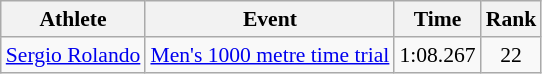<table class=wikitable style="font-size:90%">
<tr>
<th>Athlete</th>
<th>Event</th>
<th>Time</th>
<th>Rank</th>
</tr>
<tr>
<td><a href='#'>Sergio Rolando</a></td>
<td><a href='#'>Men's 1000 metre time trial</a></td>
<td align=center>1:08.267</td>
<td align=center>22</td>
</tr>
</table>
